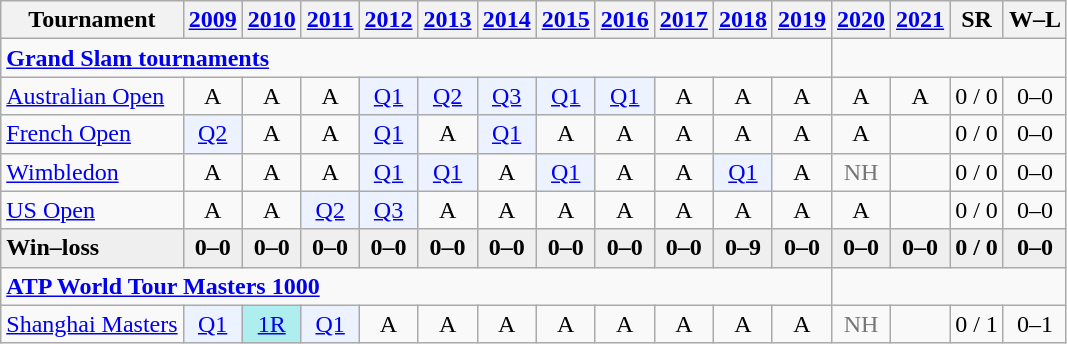<table class=wikitable style=text-align:center>
<tr>
<th>Tournament</th>
<th><a href='#'>2009</a></th>
<th><a href='#'>2010</a></th>
<th><a href='#'>2011</a></th>
<th><a href='#'>2012</a></th>
<th><a href='#'>2013</a></th>
<th><a href='#'>2014</a></th>
<th><a href='#'>2015</a></th>
<th><a href='#'>2016</a></th>
<th><a href='#'>2017</a></th>
<th><a href='#'>2018</a></th>
<th><a href='#'>2019</a></th>
<th><a href='#'>2020</a></th>
<th><a href='#'>2021</a></th>
<th>SR</th>
<th>W–L</th>
</tr>
<tr>
<td colspan=12 style=text-align:left><strong><a href='#'>Grand Slam tournaments</a></strong></td>
</tr>
<tr>
<td style=text-align:left><a href='#'>Australian Open</a></td>
<td>A</td>
<td>A</td>
<td>A</td>
<td style=background:#ecf2ff><a href='#'>Q1</a></td>
<td style=background:#ecf2ff><a href='#'>Q2</a></td>
<td style=background:#ecf2ff><a href='#'>Q3</a></td>
<td style=background:#ecf2ff><a href='#'>Q1</a></td>
<td style=background:#ecf2ff><a href='#'>Q1</a></td>
<td>A</td>
<td>A</td>
<td>A</td>
<td>A</td>
<td>A</td>
<td>0 / 0</td>
<td>0–0</td>
</tr>
<tr>
<td style=text-align:left><a href='#'>French Open</a></td>
<td style=background:#ecf2ff><a href='#'>Q2</a></td>
<td>A</td>
<td>A</td>
<td style=background:#ecf2ff><a href='#'>Q1</a></td>
<td>A</td>
<td style=background:#ecf2ff><a href='#'>Q1</a></td>
<td>A</td>
<td>A</td>
<td>A</td>
<td>A</td>
<td>A</td>
<td>A</td>
<td></td>
<td>0 / 0</td>
<td>0–0</td>
</tr>
<tr>
<td style=text-align:left><a href='#'>Wimbledon</a></td>
<td>A</td>
<td>A</td>
<td>A</td>
<td style=background:#ecf2ff><a href='#'>Q1</a></td>
<td style=background:#ecf2ff><a href='#'>Q1</a></td>
<td>A</td>
<td style=background:#ecf2ff><a href='#'>Q1</a></td>
<td>A</td>
<td>A</td>
<td style=background:#ecf2ff><a href='#'>Q1</a></td>
<td>A</td>
<td style=color:#767676>NH</td>
<td></td>
<td>0 / 0</td>
<td>0–0</td>
</tr>
<tr>
<td style=text-align:left><a href='#'>US Open</a></td>
<td>A</td>
<td>A</td>
<td style=background:#ecf2ff><a href='#'>Q2</a></td>
<td style=background:#ecf2ff><a href='#'>Q3</a></td>
<td>A</td>
<td>A</td>
<td>A</td>
<td>A</td>
<td>A</td>
<td>A</td>
<td>A</td>
<td>A</td>
<td></td>
<td>0 / 0</td>
<td>0–0</td>
</tr>
<tr style=font-weight:bold;background:#efefef>
<td style=text-align:left>Win–loss</td>
<td>0–0</td>
<td>0–0</td>
<td>0–0</td>
<td>0–0</td>
<td>0–0</td>
<td>0–0</td>
<td>0–0</td>
<td>0–0</td>
<td>0–0</td>
<td>0–9</td>
<td>0–0</td>
<td>0–0</td>
<td>0–0</td>
<td>0 / 0</td>
<td>0–0</td>
</tr>
<tr>
<td colspan=12 style=text-align:left><strong><a href='#'>ATP World Tour Masters 1000</a></strong></td>
</tr>
<tr>
<td style=text-align:left><a href='#'>Shanghai Masters</a></td>
<td style=background:#ecf2ff><a href='#'>Q1</a></td>
<td bgcolor=afeeee><a href='#'>1R</a></td>
<td style=background:#ecf2ff><a href='#'>Q1</a></td>
<td>A</td>
<td>A</td>
<td>A</td>
<td>A</td>
<td>A</td>
<td>A</td>
<td>A</td>
<td>A</td>
<td style=color:#767676>NH</td>
<td></td>
<td>0 / 1</td>
<td>0–1</td>
</tr>
</table>
